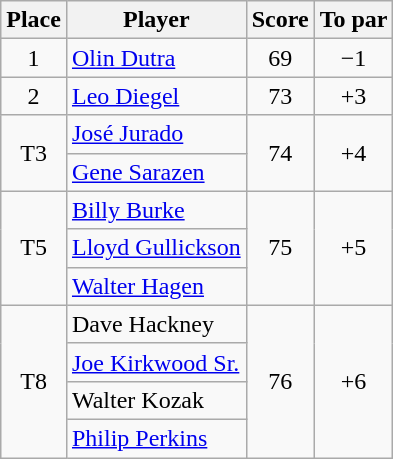<table class=wikitable>
<tr>
<th>Place</th>
<th>Player</th>
<th>Score</th>
<th>To par</th>
</tr>
<tr>
<td align=center>1</td>
<td> <a href='#'>Olin Dutra</a></td>
<td align=center>69</td>
<td align=center>−1</td>
</tr>
<tr>
<td align=center>2</td>
<td> <a href='#'>Leo Diegel</a></td>
<td align=center>73</td>
<td align=center>+3</td>
</tr>
<tr>
<td rowspan=2 align=center>T3</td>
<td> <a href='#'>José Jurado</a></td>
<td rowspan=2 align=center>74</td>
<td rowspan=2 align=center>+4</td>
</tr>
<tr>
<td> <a href='#'>Gene Sarazen</a></td>
</tr>
<tr>
<td rowspan=3 align=center>T5</td>
<td> <a href='#'>Billy Burke</a></td>
<td rowspan=3 align=center>75</td>
<td rowspan=3 align=center>+5</td>
</tr>
<tr>
<td> <a href='#'>Lloyd Gullickson</a></td>
</tr>
<tr>
<td> <a href='#'>Walter Hagen</a></td>
</tr>
<tr>
<td rowspan=4 align=center>T8</td>
<td> Dave Hackney</td>
<td rowspan=4 align=center>76</td>
<td rowspan=4 align=center>+6</td>
</tr>
<tr>
<td> <a href='#'>Joe Kirkwood Sr.</a></td>
</tr>
<tr>
<td> Walter Kozak</td>
</tr>
<tr>
<td> <a href='#'>Philip Perkins</a></td>
</tr>
</table>
